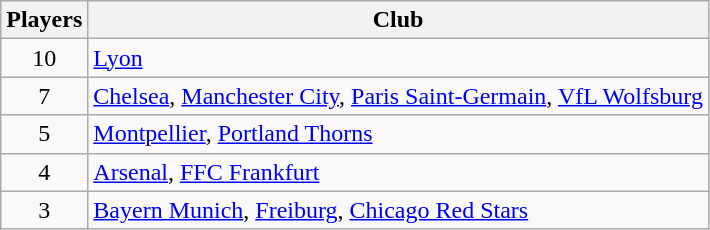<table class="wikitable">
<tr>
<th>Players</th>
<th>Club</th>
</tr>
<tr>
<td align="center">10</td>
<td> <a href='#'>Lyon</a></td>
</tr>
<tr>
<td align="center">7</td>
<td> <a href='#'>Chelsea</a>, <a href='#'>Manchester City</a>,  <a href='#'>Paris Saint-Germain</a>,  <a href='#'>VfL Wolfsburg</a></td>
</tr>
<tr>
<td align="center">5</td>
<td> <a href='#'>Montpellier</a>,  <a href='#'>Portland Thorns</a></td>
</tr>
<tr>
<td align="center">4</td>
<td> <a href='#'>Arsenal</a>,  <a href='#'>FFC Frankfurt</a></td>
</tr>
<tr>
<td align="center">3</td>
<td> <a href='#'>Bayern Munich</a>,  <a href='#'>Freiburg</a>,  <a href='#'>Chicago Red Stars</a></td>
</tr>
</table>
